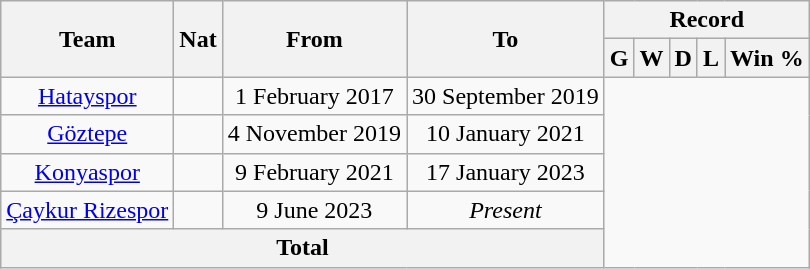<table class="wikitable" style="text-align:centre">
<tr>
<th rowspan=2>Team</th>
<th rowspan=2>Nat</th>
<th rowspan=2>From</th>
<th rowspan=2>To</th>
<th colspan=8>Record</th>
</tr>
<tr>
<th>G</th>
<th>W</th>
<th>D</th>
<th>L</th>
<th>Win %</th>
</tr>
<tr>
<td align=center><a href='#'>Hatayspor</a></td>
<td></td>
<td align=center>1 February 2017</td>
<td align=center>30 September 2019<br></td>
</tr>
<tr>
<td align=center><a href='#'>Göztepe</a></td>
<td></td>
<td align=center>4 November 2019</td>
<td align=center>10 January 2021<br></td>
</tr>
<tr>
<td align=center><a href='#'>Konyaspor</a></td>
<td></td>
<td align=center>9 February 2021</td>
<td align=center>17 January 2023<br></td>
</tr>
<tr>
<td align=center><a href='#'>Çaykur Rizespor</a></td>
<td></td>
<td align=center>9 June 2023</td>
<td align=center><em>Present</em><br></td>
</tr>
<tr>
<th colspan="4">Total<br></th>
</tr>
</table>
